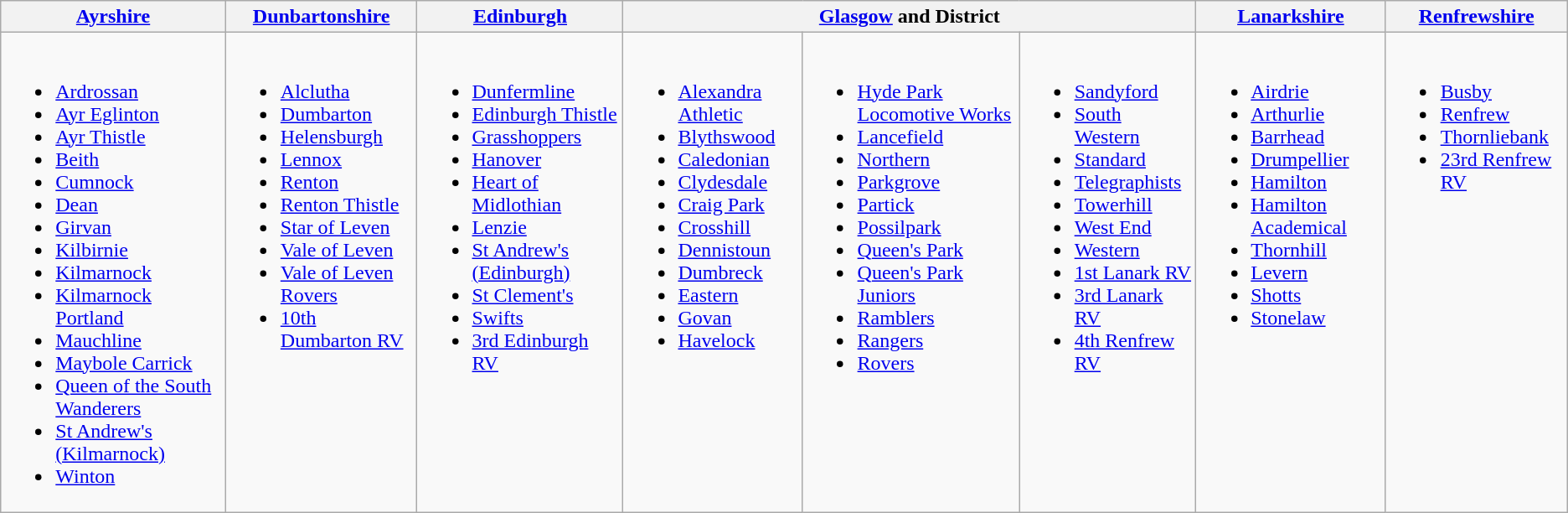<table class="wikitable" style="text-align:left">
<tr>
<th scope="col"><a href='#'>Ayrshire</a></th>
<th scope="col"><a href='#'>Dunbartonshire</a></th>
<th scope="col"><a href='#'>Edinburgh</a></th>
<th colspan=3 scope="col"><a href='#'>Glasgow</a> and District</th>
<th scope="col"><a href='#'>Lanarkshire</a></th>
<th scope="col"><a href='#'>Renfrewshire</a></th>
</tr>
<tr>
<td valign=top><br><ul><li><a href='#'>Ardrossan</a></li><li><a href='#'>Ayr Eglinton</a></li><li><a href='#'>Ayr Thistle</a></li><li><a href='#'>Beith</a></li><li><a href='#'>Cumnock</a></li><li><a href='#'>Dean</a></li><li><a href='#'>Girvan</a></li><li><a href='#'>Kilbirnie</a></li><li><a href='#'>Kilmarnock</a></li><li><a href='#'>Kilmarnock Portland</a></li><li><a href='#'>Mauchline</a></li><li><a href='#'>Maybole Carrick</a></li><li><a href='#'>Queen of the South Wanderers</a></li><li><a href='#'>St Andrew's (Kilmarnock)</a></li><li><a href='#'>Winton</a></li></ul></td>
<td valign=top><br><ul><li><a href='#'>Alclutha</a></li><li><a href='#'>Dumbarton</a></li><li><a href='#'>Helensburgh</a></li><li><a href='#'>Lennox</a></li><li><a href='#'>Renton</a></li><li><a href='#'>Renton Thistle</a></li><li><a href='#'>Star of Leven</a></li><li><a href='#'>Vale of Leven</a></li><li><a href='#'>Vale of Leven Rovers</a></li><li><a href='#'>10th Dumbarton RV</a></li></ul></td>
<td valign=top><br><ul><li><a href='#'>Dunfermline</a></li><li><a href='#'>Edinburgh Thistle</a></li><li><a href='#'>Grasshoppers</a></li><li><a href='#'>Hanover</a></li><li><a href='#'>Heart of Midlothian</a></li><li><a href='#'>Lenzie</a></li><li><a href='#'>St Andrew's (Edinburgh)</a></li><li><a href='#'>St Clement's</a></li><li><a href='#'>Swifts</a></li><li><a href='#'>3rd Edinburgh RV</a></li></ul></td>
<td valign=top><br><ul><li><a href='#'>Alexandra Athletic</a></li><li><a href='#'>Blythswood</a></li><li><a href='#'>Caledonian</a></li><li><a href='#'>Clydesdale</a></li><li><a href='#'>Craig Park</a></li><li><a href='#'>Crosshill</a></li><li><a href='#'>Dennistoun</a></li><li><a href='#'>Dumbreck</a></li><li><a href='#'>Eastern</a></li><li><a href='#'>Govan</a></li><li><a href='#'>Havelock</a></li></ul></td>
<td valign=top><br><ul><li><a href='#'>Hyde Park Locomotive Works</a></li><li><a href='#'>Lancefield</a></li><li><a href='#'>Northern</a></li><li><a href='#'>Parkgrove</a></li><li><a href='#'>Partick</a></li><li><a href='#'>Possilpark</a></li><li><a href='#'>Queen's Park</a></li><li><a href='#'>Queen's Park Juniors</a></li><li><a href='#'>Ramblers</a></li><li><a href='#'>Rangers</a></li><li><a href='#'>Rovers</a></li></ul></td>
<td valign=top><br><ul><li><a href='#'>Sandyford</a></li><li><a href='#'>South Western</a></li><li><a href='#'>Standard</a></li><li><a href='#'>Telegraphists</a></li><li><a href='#'>Towerhill</a></li><li><a href='#'>West End</a></li><li><a href='#'>Western</a></li><li><a href='#'>1st Lanark RV</a></li><li><a href='#'>3rd Lanark RV</a></li><li><a href='#'>4th Renfrew RV</a></li></ul></td>
<td valign=top><br><ul><li><a href='#'>Airdrie</a></li><li><a href='#'>Arthurlie</a></li><li><a href='#'>Barrhead</a></li><li><a href='#'>Drumpellier</a></li><li><a href='#'>Hamilton</a></li><li><a href='#'>Hamilton Academical</a></li><li><a href='#'>Thornhill</a></li><li><a href='#'>Levern</a></li><li><a href='#'>Shotts</a></li><li><a href='#'>Stonelaw</a></li></ul></td>
<td valign=top><br><ul><li><a href='#'>Busby</a></li><li><a href='#'>Renfrew</a></li><li><a href='#'>Thornliebank</a></li><li><a href='#'>23rd Renfrew RV</a></li></ul></td>
</tr>
</table>
